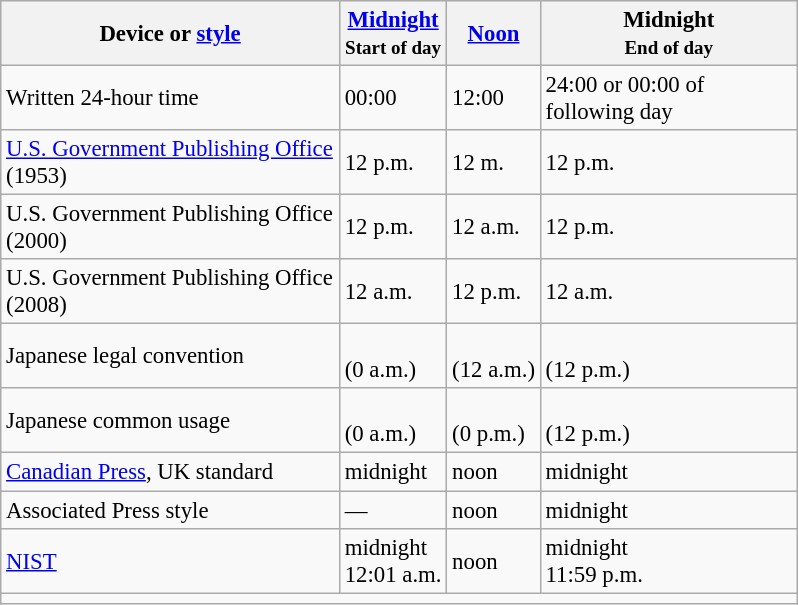<table align="right" class="wikitable" style="margin: 0 0 1em 1em; font-size: 95%; width: 35em">
<tr>
<th>Device or <a href='#'>style</a></th>
<th><a href='#'>Midnight</a><br><small>Start of day</small></th>
<th><a href='#'>Noon</a></th>
<th>Midnight<br><small>End of day</small></th>
</tr>
<tr>
<td>Written 24-hour time</td>
<td>00:00</td>
<td>12:00</td>
<td>24:00 or 00:00 of following day</td>
</tr>
<tr>
<td><a href='#'>U.S. Government Publishing Office</a> (1953)</td>
<td>12 p.m.</td>
<td>12 m.</td>
<td>12 p.m.</td>
</tr>
<tr>
<td>U.S. Government Publishing Office (2000)</td>
<td>12 p.m.</td>
<td>12 a.m.</td>
<td>12 p.m.</td>
</tr>
<tr>
<td>U.S. Government Publishing Office (2008)</td>
<td>12 a.m.</td>
<td>12 p.m.</td>
<td>12 a.m.</td>
</tr>
<tr>
<td>Japanese legal convention</td>
<td><br>(0 a.m.)</td>
<td><br>(12 a.m.)</td>
<td><br>(12 p.m.)</td>
</tr>
<tr>
<td>Japanese common usage</td>
<td><br>(0 a.m.)</td>
<td><br>(0 p.m.)</td>
<td><br>(12 p.m.)</td>
</tr>
<tr>
<td><a href='#'>Canadian Press</a>, UK standard</td>
<td>midnight</td>
<td>noon</td>
<td>midnight</td>
</tr>
<tr>
<td>Associated Press style</td>
<td>—</td>
<td>noon</td>
<td>midnight</td>
</tr>
<tr>
<td><a href='#'>NIST</a></td>
<td>midnight<br>12:01 a.m.</td>
<td>noon</td>
<td>midnight<br>11:59 p.m.</td>
</tr>
<tr>
<td colspan="4"></td>
</tr>
</table>
